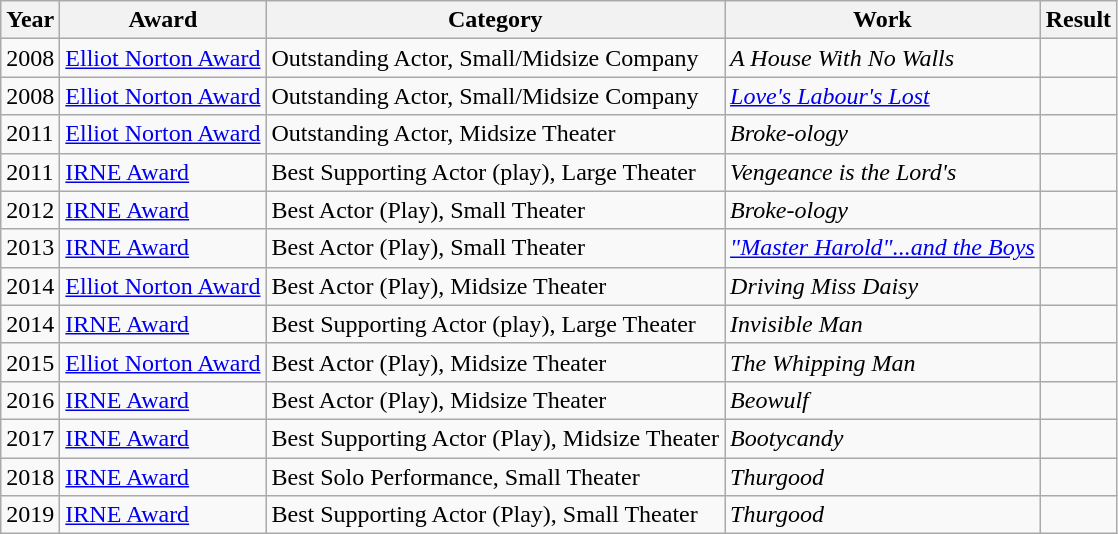<table class="wikitable">
<tr>
<th>Year</th>
<th>Award</th>
<th>Category</th>
<th>Work</th>
<th>Result</th>
</tr>
<tr>
<td>2008</td>
<td><a href='#'>Elliot Norton Award</a></td>
<td>Outstanding Actor, Small/Midsize Company</td>
<td><em>A House With No Walls</em></td>
<td></td>
</tr>
<tr>
<td>2008</td>
<td><a href='#'>Elliot Norton Award</a></td>
<td>Outstanding Actor, Small/Midsize Company</td>
<td><em><a href='#'>Love's Labour's Lost</a></em></td>
<td></td>
</tr>
<tr>
<td>2011</td>
<td><a href='#'>Elliot Norton Award</a></td>
<td>Outstanding Actor, Midsize Theater</td>
<td><em>Broke-ology</em></td>
<td></td>
</tr>
<tr>
<td>2011</td>
<td><a href='#'>IRNE Award</a></td>
<td>Best Supporting Actor (play), Large Theater</td>
<td><em>Vengeance is the Lord's</em></td>
<td></td>
</tr>
<tr>
<td>2012</td>
<td><a href='#'>IRNE Award</a></td>
<td>Best Actor (Play), Small Theater</td>
<td><em>Broke-ology</em></td>
<td></td>
</tr>
<tr>
<td>2013</td>
<td><a href='#'>IRNE Award</a></td>
<td>Best Actor (Play), Small Theater</td>
<td><em><a href='#'>"Master Harold"...and the Boys</a></em></td>
<td></td>
</tr>
<tr>
<td>2014</td>
<td><a href='#'>Elliot Norton Award</a></td>
<td>Best Actor (Play), Midsize Theater</td>
<td><em>Driving Miss Daisy</em></td>
<td></td>
</tr>
<tr>
<td>2014</td>
<td><a href='#'>IRNE Award</a></td>
<td>Best Supporting Actor (play), Large Theater</td>
<td><em>Invisible Man</em></td>
<td></td>
</tr>
<tr>
<td>2015</td>
<td><a href='#'>Elliot Norton Award</a></td>
<td>Best Actor (Play), Midsize Theater</td>
<td><em>The Whipping Man</em></td>
<td></td>
</tr>
<tr>
<td>2016</td>
<td><a href='#'>IRNE Award</a></td>
<td>Best Actor (Play), Midsize Theater</td>
<td><em>Beowulf</em></td>
<td></td>
</tr>
<tr>
<td>2017</td>
<td><a href='#'>IRNE Award</a></td>
<td>Best Supporting Actor (Play), Midsize Theater</td>
<td><em>Bootycandy</em></td>
<td></td>
</tr>
<tr>
<td>2018</td>
<td><a href='#'>IRNE Award</a></td>
<td>Best Solo Performance, Small Theater</td>
<td><em>Thurgood</em></td>
<td></td>
</tr>
<tr>
<td>2019</td>
<td><a href='#'>IRNE Award</a></td>
<td>Best Supporting Actor (Play), Small Theater</td>
<td><em>Thurgood</em></td>
<td></td>
</tr>
</table>
